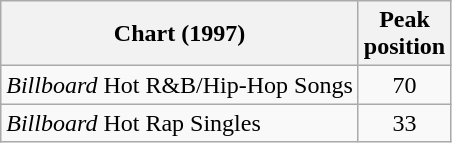<table class="wikitable">
<tr>
<th>Chart (1997)</th>
<th>Peak<br>position</th>
</tr>
<tr>
<td><em>Billboard</em> Hot R&B/Hip-Hop Songs</td>
<td align="center">70</td>
</tr>
<tr>
<td><em>Billboard</em> Hot Rap Singles</td>
<td align="center">33</td>
</tr>
</table>
